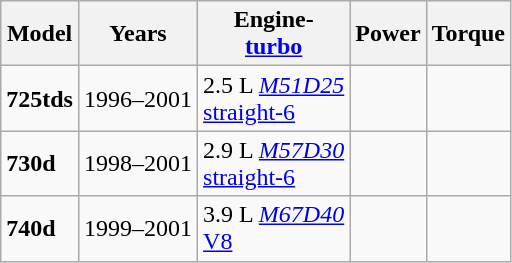<table class="wikitable sortable">
<tr>
<th>Model</th>
<th>Years</th>
<th>Engine- <br><a href='#'>turbo</a></th>
<th>Power</th>
<th>Torque</th>
</tr>
<tr>
<td><strong>725tds</strong></td>
<td>1996–2001</td>
<td>2.5 L <em><a href='#'>M51D25</a></em> <br> <a href='#'>straight-6</a></td>
<td></td>
<td></td>
</tr>
<tr>
<td><strong>730d</strong></td>
<td>1998–2001</td>
<td>2.9 L <em><a href='#'>M57D30</a></em> <br> <a href='#'>straight-6</a></td>
<td></td>
<td></td>
</tr>
<tr>
<td><strong>740d</strong></td>
<td>1999–2001</td>
<td>3.9 L <em><a href='#'>M67D40</a></em> <br> <a href='#'>V8</a></td>
<td></td>
<td></td>
</tr>
</table>
